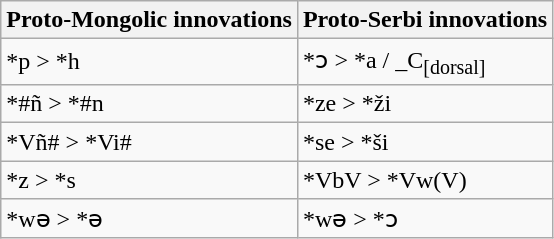<table class="wikitable">
<tr>
<th>Proto-Mongolic innovations</th>
<th>Proto-Serbi innovations</th>
</tr>
<tr>
<td>*p > *h</td>
<td>*ɔ > *a / _C<sub>[dorsal]</sub></td>
</tr>
<tr>
<td>*#ñ > *#n</td>
<td>*ze > *ži</td>
</tr>
<tr>
<td>*Vñ# > *Vi#</td>
<td>*se > *ši</td>
</tr>
<tr>
<td>*z > *s</td>
<td>*VbV > *Vw(V)</td>
</tr>
<tr>
<td>*wə > *ə</td>
<td>*wə > *ɔ</td>
</tr>
</table>
